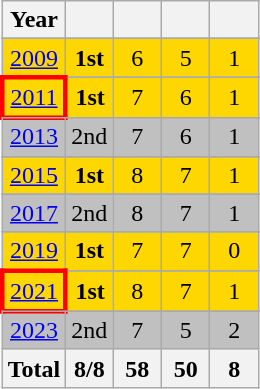<table class="wikitable" style="text-align:center">
<tr>
<th>Year</th>
<th></th>
<th width=25></th>
<th width=25></th>
<th width=25></th>
</tr>
<tr>
</tr>
<tr style="background:gold;">
<td> <a href='#'>2009</a></td>
<td><strong>1st</strong></td>
<td>6</td>
<td>5</td>
<td>1</td>
</tr>
<tr>
</tr>
<tr style="background:gold;">
<td style="border: 3px solid red"> <a href='#'>2011</a></td>
<td><strong>1st</strong></td>
<td>7</td>
<td>6</td>
<td>1</td>
</tr>
<tr>
</tr>
<tr style="background:silver;">
<td> <a href='#'>2013</a></td>
<td>2nd</td>
<td>7</td>
<td>6</td>
<td>1</td>
</tr>
<tr>
</tr>
<tr style="background:gold;">
<td> <a href='#'>2015</a></td>
<td><strong>1st</strong></td>
<td>8</td>
<td>7</td>
<td>1</td>
</tr>
<tr>
</tr>
<tr style="background:silver;">
<td> <a href='#'>2017</a></td>
<td>2nd</td>
<td>8</td>
<td>7</td>
<td>1</td>
</tr>
<tr>
</tr>
<tr style="background:gold;">
<td> <a href='#'>2019</a></td>
<td><strong>1st</strong></td>
<td>7</td>
<td>7</td>
<td>0</td>
</tr>
<tr>
</tr>
<tr style="background:gold;">
<td style="border: 3px solid red"> <a href='#'>2021</a></td>
<td><strong>1st</strong></td>
<td>8</td>
<td>7</td>
<td>1</td>
</tr>
<tr>
</tr>
<tr style="background:silver;">
<td> <a href='#'>2023</a></td>
<td>2nd</td>
<td>7</td>
<td>5</td>
<td>2</td>
</tr>
<tr>
<th>Total</th>
<th>8/8</th>
<th>58</th>
<th>50</th>
<th>8</th>
</tr>
</table>
